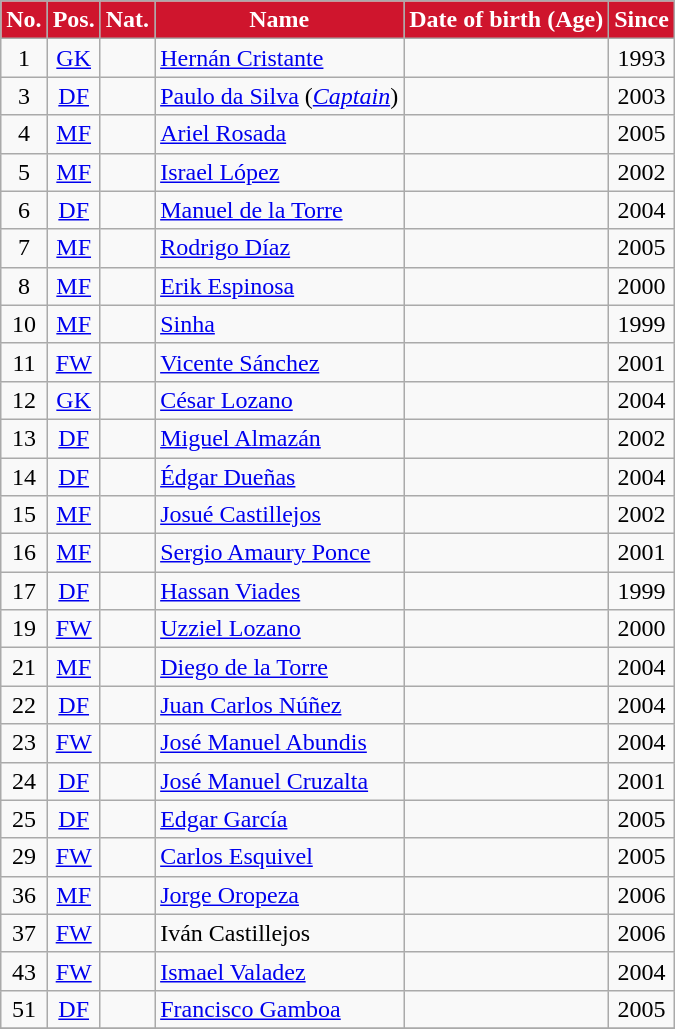<table class="wikitable sortable" style="text-align:center; font-size:100%;">
<tr>
<th style=background-color:#CF152D;color:#FFFFFF>No.</th>
<th style=background-color:#CF152D;color:#FFFFFF>Pos.</th>
<th style=background-color:#CF152D;color:#FFFFFF>Nat.</th>
<th style=background-color:#CF152D;color:#FFFFFF>Name</th>
<th style=background-color:#CF152D;color:#FFFFFF>Date of birth (Age)</th>
<th style=background-color:#CF152D;color:#FFFFFF>Since</th>
</tr>
<tr>
<td>1</td>
<td><a href='#'>GK</a></td>
<td></td>
<td align=left><a href='#'>Hernán Cristante</a></td>
<td></td>
<td>1993</td>
</tr>
<tr>
<td>3</td>
<td><a href='#'>DF</a></td>
<td></td>
<td align=left><a href='#'>Paulo da Silva</a> (<em><a href='#'>Captain</a></em>)</td>
<td></td>
<td>2003</td>
</tr>
<tr>
<td>4</td>
<td><a href='#'>MF</a></td>
<td></td>
<td align=left><a href='#'>Ariel Rosada</a></td>
<td></td>
<td>2005</td>
</tr>
<tr>
<td>5</td>
<td><a href='#'>MF</a></td>
<td></td>
<td align=left><a href='#'>Israel López</a></td>
<td></td>
<td>2002</td>
</tr>
<tr>
<td>6</td>
<td><a href='#'>DF</a></td>
<td></td>
<td align=left><a href='#'>Manuel de la Torre</a></td>
<td></td>
<td>2004</td>
</tr>
<tr>
<td>7</td>
<td><a href='#'>MF</a></td>
<td></td>
<td align=left><a href='#'>Rodrigo Díaz</a></td>
<td></td>
<td>2005</td>
</tr>
<tr>
<td>8</td>
<td><a href='#'>MF</a></td>
<td></td>
<td align=left><a href='#'>Erik Espinosa</a></td>
<td></td>
<td>2000</td>
</tr>
<tr>
<td>10</td>
<td><a href='#'>MF</a></td>
<td></td>
<td align=left><a href='#'>Sinha</a></td>
<td></td>
<td>1999</td>
</tr>
<tr>
<td>11</td>
<td><a href='#'>FW</a></td>
<td></td>
<td align=left><a href='#'>Vicente Sánchez</a></td>
<td></td>
<td>2001</td>
</tr>
<tr>
<td>12</td>
<td><a href='#'>GK</a></td>
<td></td>
<td align=left><a href='#'>César Lozano</a></td>
<td></td>
<td>2004</td>
</tr>
<tr>
<td>13</td>
<td><a href='#'>DF</a></td>
<td></td>
<td align=left><a href='#'>Miguel Almazán</a></td>
<td></td>
<td>2002</td>
</tr>
<tr>
<td>14</td>
<td><a href='#'>DF</a></td>
<td></td>
<td align=left><a href='#'>Édgar Dueñas</a></td>
<td></td>
<td>2004</td>
</tr>
<tr>
<td>15</td>
<td><a href='#'>MF</a></td>
<td></td>
<td align=left><a href='#'>Josué Castillejos</a></td>
<td></td>
<td>2002</td>
</tr>
<tr>
<td>16</td>
<td><a href='#'>MF</a></td>
<td></td>
<td align=left><a href='#'>Sergio Amaury Ponce</a></td>
<td></td>
<td>2001</td>
</tr>
<tr>
<td>17</td>
<td><a href='#'>DF</a></td>
<td></td>
<td align=left><a href='#'>Hassan Viades</a></td>
<td></td>
<td>1999</td>
</tr>
<tr>
<td>19</td>
<td><a href='#'>FW</a></td>
<td></td>
<td align=left><a href='#'>Uzziel Lozano</a></td>
<td></td>
<td>2000</td>
</tr>
<tr>
<td>21</td>
<td><a href='#'>MF</a></td>
<td></td>
<td align=left><a href='#'>Diego de la Torre</a></td>
<td></td>
<td>2004</td>
</tr>
<tr>
<td>22</td>
<td><a href='#'>DF</a></td>
<td></td>
<td align=left><a href='#'>Juan Carlos Núñez</a></td>
<td></td>
<td>2004</td>
</tr>
<tr>
<td>23</td>
<td><a href='#'>FW</a></td>
<td></td>
<td align=left><a href='#'>José Manuel Abundis</a></td>
<td></td>
<td>2004</td>
</tr>
<tr>
<td>24</td>
<td><a href='#'>DF</a></td>
<td></td>
<td align=left><a href='#'>José Manuel Cruzalta</a></td>
<td></td>
<td>2001</td>
</tr>
<tr>
<td>25</td>
<td><a href='#'>DF</a></td>
<td></td>
<td align=left><a href='#'>Edgar García</a></td>
<td></td>
<td>2005</td>
</tr>
<tr>
<td>29</td>
<td><a href='#'>FW</a></td>
<td></td>
<td align=left><a href='#'>Carlos Esquivel</a></td>
<td></td>
<td>2005</td>
</tr>
<tr>
<td>36</td>
<td><a href='#'>MF</a></td>
<td></td>
<td align=left><a href='#'>Jorge Oropeza</a></td>
<td></td>
<td>2006</td>
</tr>
<tr>
<td>37</td>
<td><a href='#'>FW</a></td>
<td></td>
<td align=left>Iván Castillejos</td>
<td></td>
<td>2006</td>
</tr>
<tr>
<td>43</td>
<td><a href='#'>FW</a></td>
<td></td>
<td align=left><a href='#'>Ismael Valadez</a></td>
<td></td>
<td>2004</td>
</tr>
<tr>
<td>51</td>
<td><a href='#'>DF</a></td>
<td></td>
<td align=left><a href='#'>Francisco Gamboa</a></td>
<td></td>
<td>2005</td>
</tr>
<tr>
</tr>
</table>
